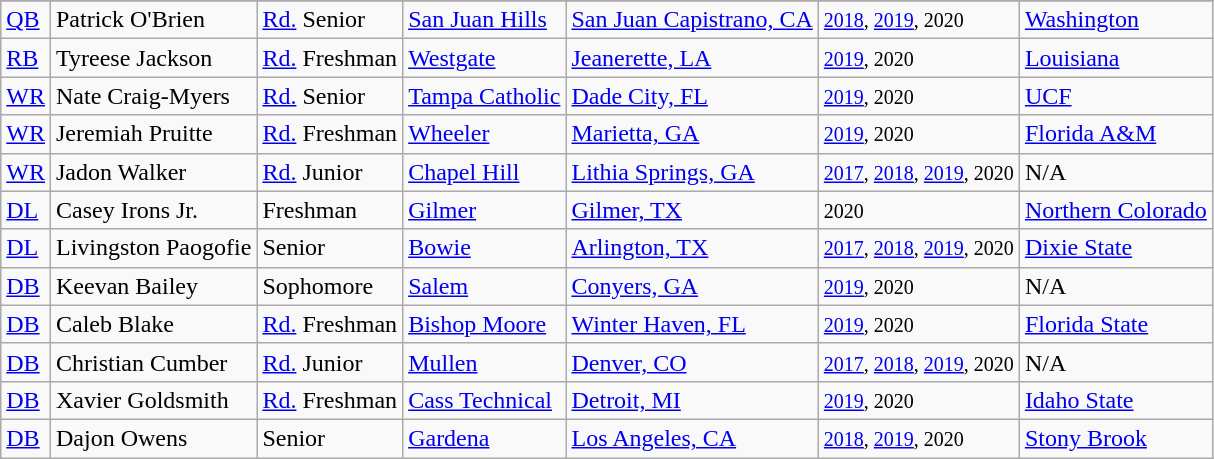<table class="wikitable">
<tr>
</tr>
<tr>
<td><a href='#'>QB</a></td>
<td>Patrick O'Brien</td>
<td><a href='#'>Rd.</a> Senior</td>
<td><a href='#'>San Juan Hills</a></td>
<td><a href='#'>San Juan Capistrano, CA</a></td>
<td><small><a href='#'>2018</a>, <a href='#'>2019</a>, 2020</small></td>
<td><a href='#'>Washington</a></td>
</tr>
<tr>
<td><a href='#'>RB</a></td>
<td>Tyreese Jackson</td>
<td><a href='#'>Rd.</a> Freshman</td>
<td><a href='#'>Westgate</a></td>
<td><a href='#'>Jeanerette, LA</a></td>
<td><small><a href='#'>2019</a>, 2020</small></td>
<td><a href='#'>Louisiana</a></td>
</tr>
<tr>
<td><a href='#'>WR</a></td>
<td>Nate Craig-Myers</td>
<td><a href='#'>Rd.</a> Senior</td>
<td><a href='#'>Tampa Catholic</a></td>
<td><a href='#'>Dade City, FL</a></td>
<td><small><a href='#'>2019</a>, 2020</small></td>
<td><a href='#'>UCF</a></td>
</tr>
<tr>
<td><a href='#'>WR</a></td>
<td>Jeremiah Pruitte</td>
<td><a href='#'>Rd.</a> Freshman</td>
<td><a href='#'>Wheeler</a></td>
<td><a href='#'>Marietta, GA</a></td>
<td><small><a href='#'>2019</a>, 2020</small></td>
<td><a href='#'>Florida A&M</a></td>
</tr>
<tr>
<td><a href='#'>WR</a></td>
<td>Jadon Walker</td>
<td><a href='#'>Rd.</a> Junior</td>
<td><a href='#'>Chapel Hill</a></td>
<td><a href='#'>Lithia Springs, GA</a></td>
<td><small><a href='#'>2017</a>, <a href='#'>2018</a>, <a href='#'>2019</a>, 2020</small></td>
<td>N/A</td>
</tr>
<tr>
<td><a href='#'>DL</a></td>
<td>Casey Irons Jr.</td>
<td>Freshman</td>
<td><a href='#'>Gilmer</a></td>
<td><a href='#'>Gilmer, TX</a></td>
<td><small>2020</small></td>
<td><a href='#'>Northern Colorado</a></td>
</tr>
<tr>
<td><a href='#'>DL</a></td>
<td>Livingston Paogofie</td>
<td>Senior</td>
<td><a href='#'>Bowie</a></td>
<td><a href='#'>Arlington, TX</a></td>
<td><small><a href='#'>2017</a>, <a href='#'>2018</a>, <a href='#'>2019</a>, 2020</small></td>
<td><a href='#'>Dixie State</a></td>
</tr>
<tr>
<td><a href='#'>DB</a></td>
<td>Keevan Bailey</td>
<td>Sophomore</td>
<td><a href='#'>Salem</a></td>
<td><a href='#'>Conyers, GA</a></td>
<td><small><a href='#'>2019</a>, 2020</small></td>
<td>N/A</td>
</tr>
<tr>
<td><a href='#'>DB</a></td>
<td>Caleb Blake</td>
<td><a href='#'>Rd.</a> Freshman</td>
<td><a href='#'>Bishop Moore</a></td>
<td><a href='#'>Winter Haven, FL</a></td>
<td><small><a href='#'>2019</a>, 2020</small></td>
<td><a href='#'>Florida State</a></td>
</tr>
<tr>
<td><a href='#'>DB</a></td>
<td>Christian Cumber</td>
<td><a href='#'>Rd.</a> Junior</td>
<td><a href='#'>Mullen</a></td>
<td><a href='#'>Denver, CO</a></td>
<td><small><a href='#'>2017</a>, <a href='#'>2018</a>, <a href='#'>2019</a>, 2020</small></td>
<td>N/A</td>
</tr>
<tr>
<td><a href='#'>DB</a></td>
<td>Xavier Goldsmith</td>
<td><a href='#'>Rd.</a> Freshman</td>
<td><a href='#'>Cass Technical</a></td>
<td><a href='#'>Detroit, MI</a></td>
<td><small><a href='#'>2019</a>, 2020</small></td>
<td><a href='#'>Idaho State</a></td>
</tr>
<tr>
<td><a href='#'>DB</a></td>
<td>Dajon Owens</td>
<td>Senior</td>
<td><a href='#'>Gardena</a></td>
<td><a href='#'>Los Angeles, CA</a></td>
<td><small><a href='#'>2018</a>, <a href='#'>2019</a>, 2020</small></td>
<td><a href='#'>Stony Brook</a></td>
</tr>
</table>
